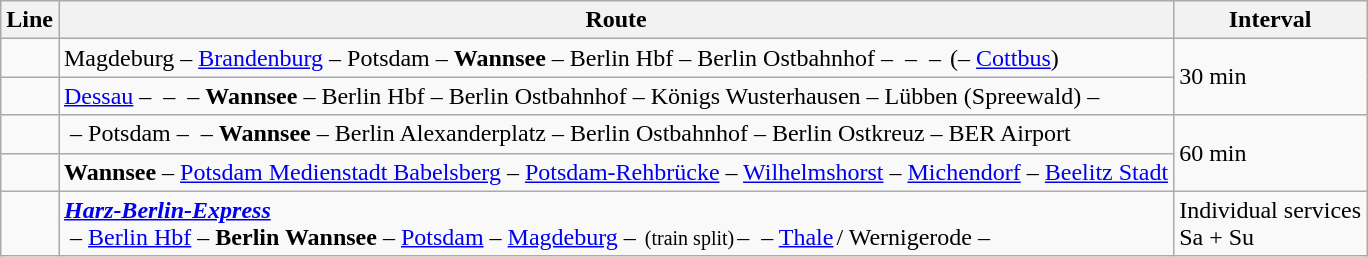<table class="wikitable">
<tr>
<th>Line</th>
<th>Route</th>
<th>Interval</th>
</tr>
<tr>
<td align="center"></td>
<td>Magdeburg – <a href='#'>Brandenburg</a> – Potsdam – <strong>Wannsee</strong> – Berlin Hbf – Berlin Ostbahnhof –  –  –  (– <a href='#'>Cottbus</a>)</td>
<td rowspan="2">30 min</td>
</tr>
<tr>
<td align="center"></td>
<td><a href='#'>Dessau</a> –  –  – <strong>Wannsee</strong> – Berlin Hbf – Berlin Ostbahnhof – Königs Wusterhausen – Lübben (Spreewald) – </td>
</tr>
<tr>
<td></td>
<td> – Potsdam –  – <strong>Wannsee</strong> – Berlin Alexanderplatz – Berlin Ostbahnhof – Berlin Ostkreuz – BER Airport</td>
<td rowspan="2">60 min</td>
</tr>
<tr>
<td></td>
<td><strong>Wannsee</strong> – <a href='#'>Potsdam Medienstadt Babelsberg</a> – <a href='#'>Potsdam-Rehbrücke</a> – <a href='#'>Wilhelmshorst</a> – <a href='#'>Michendorf</a> – <a href='#'>Beelitz Stadt</a></td>
</tr>
<tr>
<td></td>
<td><strong><em><a href='#'>Harz-Berlin-Express</a></em></strong><br> – <a href='#'>Berlin Hbf</a> – <strong>Berlin Wannsee</strong> – <a href='#'>Potsdam</a> – <a href='#'>Magdeburg</a> –  <small>(train split)</small> –  – <a href='#'>Thale</a> / Wernigerode – </td>
<td>Individual services<br>Sa + Su</td>
</tr>
</table>
